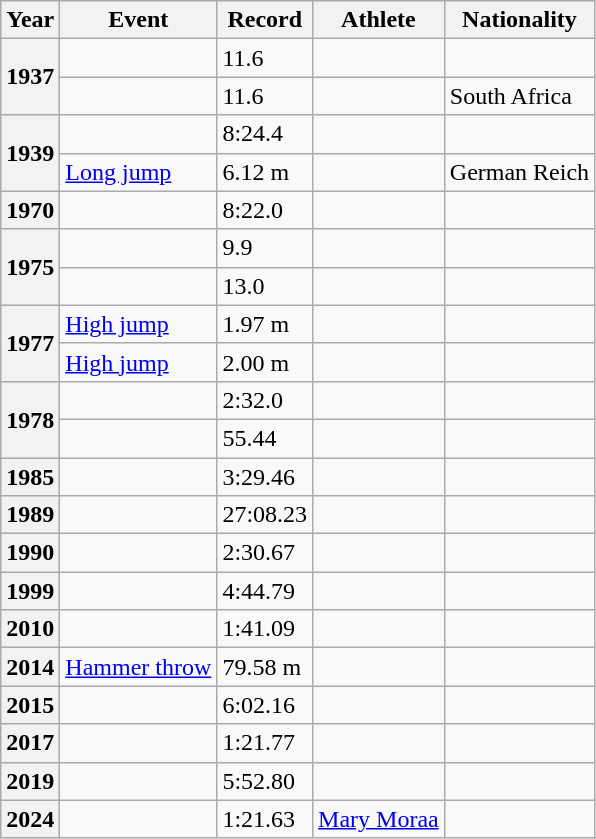<table class="wikitable sortable plainrowheaders">
<tr>
<th scope="col">Year</th>
<th scope="col">Event</th>
<th scope="col">Record</th>
<th scope="col">Athlete</th>
<th scope="col">Nationality</th>
</tr>
<tr>
<th scope="rowgroup" rowspan="2"><strong>1937</strong></th>
<td></td>
<td>11.6 </td>
<td></td>
<td></td>
</tr>
<tr>
<td></td>
<td>11.6 </td>
<td></td>
<td> South Africa</td>
</tr>
<tr>
<th scope="rowgroup" rowspan="2"><strong>1939</strong></th>
<td></td>
<td>8:24.4 </td>
<td></td>
<td></td>
</tr>
<tr>
<td><a href='#'>Long jump</a></td>
<td>6.12 m</td>
<td></td>
<td> German Reich</td>
</tr>
<tr>
<th scope="row"><strong>1970</strong></th>
<td></td>
<td>8:22.0 </td>
<td></td>
<td></td>
</tr>
<tr>
<th scope="rowgroup" rowspan="2"><strong>1975</strong></th>
<td></td>
<td>9.9 </td>
<td></td>
<td></td>
</tr>
<tr>
<td></td>
<td>13.0 </td>
<td></td>
<td></td>
</tr>
<tr>
<th scope="rowgroup" rowspan="2"><strong>1977</strong></th>
<td><a href='#'>High jump</a></td>
<td>1.97 m</td>
<td></td>
<td></td>
</tr>
<tr>
<td><a href='#'>High jump</a></td>
<td>2.00 m</td>
<td></td>
<td></td>
</tr>
<tr>
<th scope="rowgroup" rowspan="2"><strong>1978</strong></th>
<td></td>
<td>2:32.0 </td>
<td></td>
<td></td>
</tr>
<tr>
<td></td>
<td>55.44</td>
<td></td>
<td></td>
</tr>
<tr>
<th scope="row"><strong>1985</strong></th>
<td></td>
<td>3:29.46</td>
<td></td>
<td></td>
</tr>
<tr>
<th scope="row"><strong>1989</strong></th>
<td></td>
<td>27:08.23</td>
<td></td>
<td></td>
</tr>
<tr>
<th scope="row"><strong>1990</strong></th>
<td></td>
<td>2:30.67</td>
<td></td>
<td></td>
</tr>
<tr>
<th scope="row"><strong>1999</strong></th>
<td></td>
<td>4:44.79</td>
<td></td>
<td></td>
</tr>
<tr>
<th scope="row"><strong>2010</strong></th>
<td></td>
<td>1:41.09</td>
<td></td>
<td></td>
</tr>
<tr>
<th scope="row"><strong>2014</strong></th>
<td><a href='#'>Hammer throw</a></td>
<td>79.58 m</td>
<td></td>
<td></td>
</tr>
<tr>
<th scope="row"><strong>2015</strong></th>
<td></td>
<td>6:02.16</td>
<td></td>
<td></td>
</tr>
<tr>
<th scope="row"><strong>2017</strong></th>
<td></td>
<td>1:21.77</td>
<td></td>
<td></td>
</tr>
<tr>
<th scope="row"><strong>2019</strong></th>
<td></td>
<td>5:52.80</td>
<td></td>
<td></td>
</tr>
<tr>
<th scope="row"><strong>2024</strong></th>
<td></td>
<td>1:21.63</td>
<td><a href='#'>Mary Moraa</a></td>
<td></td>
</tr>
</table>
